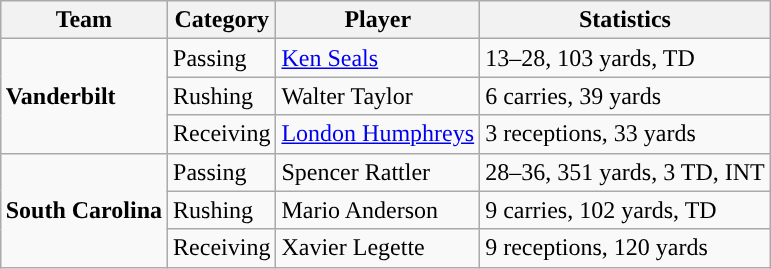<table class="wikitable" style="float: right;">
<tr>
<th>Team</th>
<th>Category</th>
<th>Player</th>
<th>Statistics</th>
</tr>
<tr>
<td rowspan=3><strong>Vanderbilt</strong></td>
<td>Passing</td>
<td><a href='#'>Ken Seals</a></td>
<td>13–28, 103 yards, TD</td>
</tr>
<tr>
<td>Rushing</td>
<td>Walter Taylor</td>
<td>6 carries, 39 yards</td>
</tr>
<tr>
<td>Receiving</td>
<td><a href='#'>London Humphreys</a></td>
<td>3 receptions, 33 yards</td>
</tr>
<tr>
<td rowspan=3><strong>South Carolina</strong></td>
<td>Passing</td>
<td>Spencer Rattler</td>
<td>28–36, 351 yards, 3 TD, INT</td>
</tr>
<tr>
<td>Rushing</td>
<td>Mario Anderson</td>
<td>9 carries, 102 yards, TD</td>
</tr>
<tr>
<td>Receiving</td>
<td>Xavier Legette</td>
<td>9 receptions, 120 yards</td>
</tr>
</table>
